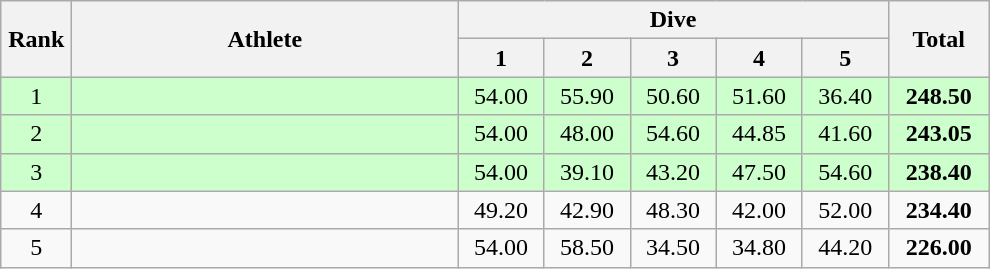<table class="wikitable" style="text-align:center">
<tr>
<th rowspan="2" width="40">Rank</th>
<th rowspan="2" width="250">Athlete</th>
<th colspan="5">Dive</th>
<th rowspan="2" width="60">Total</th>
</tr>
<tr>
<th width="50">1</th>
<th width="50">2</th>
<th width="50">3</th>
<th width="50">4</th>
<th width="50">5</th>
</tr>
<tr bgcolor="ccffcc">
<td>1</td>
<td align="left"></td>
<td>54.00</td>
<td>55.90</td>
<td>50.60</td>
<td>51.60</td>
<td>36.40</td>
<td><strong>248.50</strong></td>
</tr>
<tr bgcolor="ccffcc">
<td>2</td>
<td align="left"></td>
<td>54.00</td>
<td>48.00</td>
<td>54.60</td>
<td>44.85</td>
<td>41.60</td>
<td><strong>243.05</strong></td>
</tr>
<tr bgcolor="ccffcc">
<td>3</td>
<td align="left"></td>
<td>54.00</td>
<td>39.10</td>
<td>43.20</td>
<td>47.50</td>
<td>54.60</td>
<td><strong>238.40</strong></td>
</tr>
<tr>
<td>4</td>
<td align="left"></td>
<td>49.20</td>
<td>42.90</td>
<td>48.30</td>
<td>42.00</td>
<td>52.00</td>
<td><strong>234.40</strong></td>
</tr>
<tr>
<td>5</td>
<td align="left"></td>
<td>54.00</td>
<td>58.50</td>
<td>34.50</td>
<td>34.80</td>
<td>44.20</td>
<td><strong>226.00</strong></td>
</tr>
</table>
